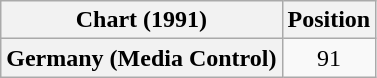<table class="wikitable plainrowheaders" style="text-align:center">
<tr>
<th scope="col">Chart (1991)</th>
<th scope="col">Position</th>
</tr>
<tr>
<th scope="row">Germany (Media Control)</th>
<td>91</td>
</tr>
</table>
